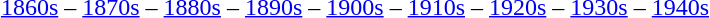<table class="toccolours" align="center">
<tr>
<td><br><a href='#'>1860s</a> – <a href='#'>1870s</a> – <a href='#'>1880s</a> – <a href='#'>1890s</a> – <a href='#'>1900s</a> – <a href='#'>1910s</a> – <a href='#'>1920s</a> – <a href='#'>1930s</a> –
<a href='#'>1940s</a></td>
</tr>
</table>
